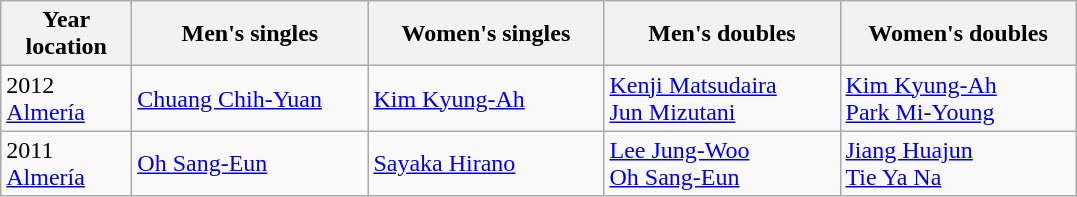<table class="wikitable">
<tr>
<th width="80">Year <br> location</th>
<th style="width:150px;">Men's singles</th>
<th style="width:150px;">Women's singles</th>
<th style="width:150px;">Men's doubles</th>
<th style="width:150px;">Women's doubles</th>
</tr>
<tr>
<td>2012<br> <a href='#'>Almería</a></td>
<td> <a href='#'>Chuang Chih-Yuan</a></td>
<td> <a href='#'>Kim Kyung-Ah</a></td>
<td> <a href='#'>Kenji Matsudaira</a> <br>  <a href='#'>Jun Mizutani</a></td>
<td> <a href='#'>Kim Kyung-Ah</a> <br>  <a href='#'>Park Mi-Young</a></td>
</tr>
<tr>
<td>2011<br> <a href='#'>Almería</a></td>
<td> <a href='#'>Oh Sang-Eun</a></td>
<td> <a href='#'>Sayaka Hirano</a></td>
<td> <a href='#'>Lee Jung-Woo</a> <br>  <a href='#'>Oh Sang-Eun</a></td>
<td> <a href='#'>Jiang Huajun</a> <br>  <a href='#'>Tie Ya Na</a></td>
</tr>
</table>
